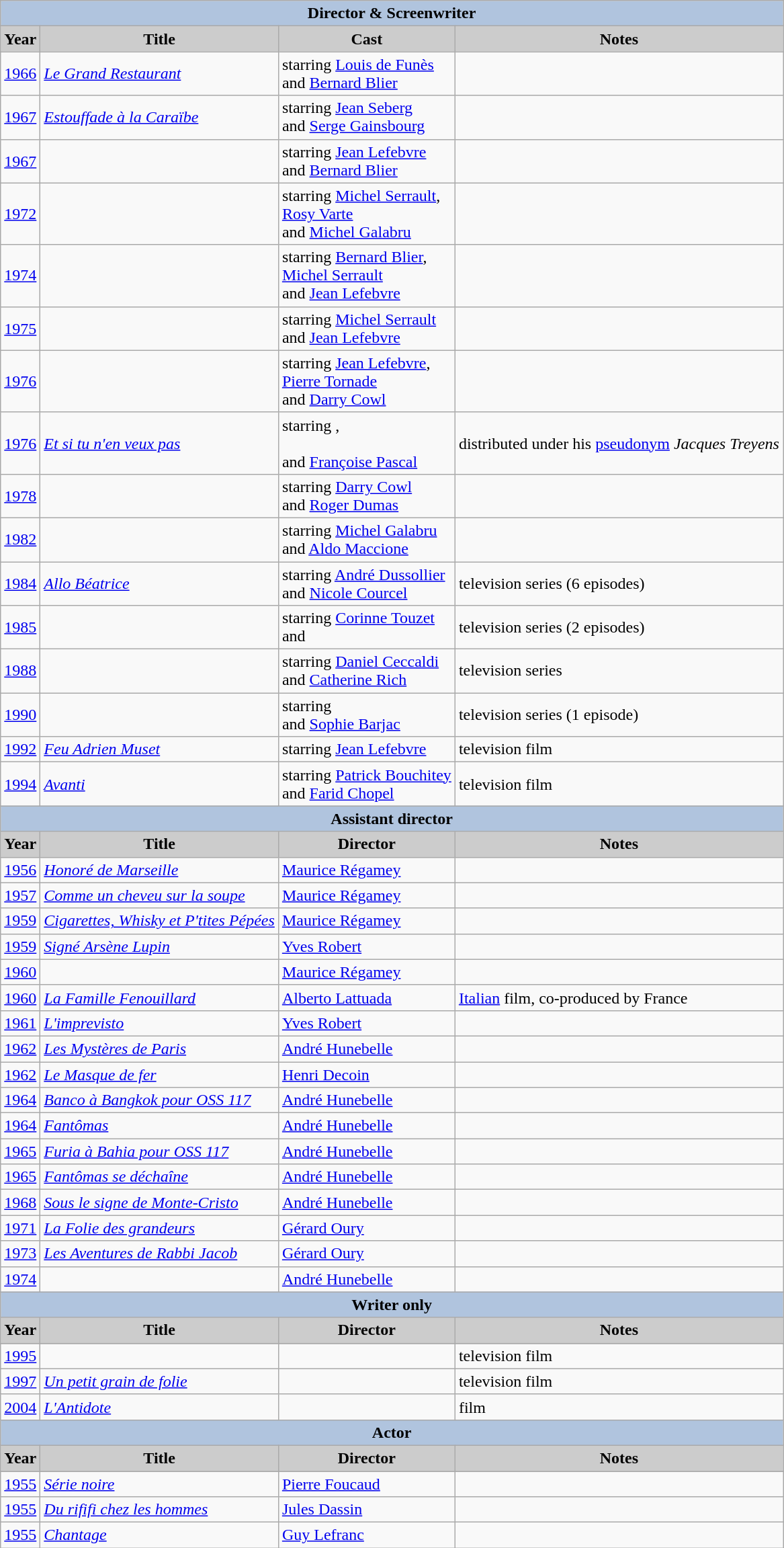<table class="wikitable">
<tr>
<th colspan="5" style="background:#B0C4DE;">Director & Screenwriter</th>
</tr>
<tr>
<th style="background:#ccc;">Year</th>
<th style="background:#ccc;">Title</th>
<th style="background:#ccc;">Cast</th>
<th style="background:#ccc;">Notes</th>
</tr>
<tr>
<td><a href='#'>1966</a></td>
<td><em><a href='#'>Le Grand Restaurant</a></em></td>
<td>starring <a href='#'>Louis de Funès</a><br>and <a href='#'>Bernard Blier</a></td>
<td></td>
</tr>
<tr>
<td><a href='#'>1967</a></td>
<td><em><a href='#'>Estouffade à la Caraïbe</a></em></td>
<td>starring <a href='#'>Jean Seberg</a><br>and <a href='#'>Serge Gainsbourg</a></td>
<td></td>
</tr>
<tr>
<td><a href='#'>1967</a></td>
<td><em></em></td>
<td>starring <a href='#'>Jean Lefebvre</a><br>and <a href='#'>Bernard Blier</a></td>
<td></td>
</tr>
<tr>
<td><a href='#'>1972</a></td>
<td><em></em></td>
<td>starring <a href='#'>Michel Serrault</a>,<br> <a href='#'>Rosy Varte</a> <br>and <a href='#'>Michel Galabru</a></td>
<td></td>
</tr>
<tr>
<td><a href='#'>1974</a></td>
<td><em></em></td>
<td>starring <a href='#'>Bernard Blier</a>,<br> <a href='#'>Michel Serrault</a> <br>and <a href='#'>Jean Lefebvre</a></td>
<td></td>
</tr>
<tr>
<td><a href='#'>1975</a></td>
<td><em></em></td>
<td>starring <a href='#'>Michel Serrault</a> <br>and <a href='#'>Jean Lefebvre</a></td>
<td></td>
</tr>
<tr>
<td><a href='#'>1976</a></td>
<td><em></em></td>
<td>starring <a href='#'>Jean Lefebvre</a>,<br> <a href='#'>Pierre Tornade</a> <br>and <a href='#'>Darry Cowl</a></td>
<td></td>
</tr>
<tr>
<td><a href='#'>1976</a></td>
<td><em><a href='#'>Et si tu n'en veux pas</a></em></td>
<td>starring ,<br>  <br>and <a href='#'>Françoise Pascal</a></td>
<td>distributed under his <a href='#'>pseudonym</a> <em>Jacques Treyens</em></td>
</tr>
<tr>
<td><a href='#'>1978</a></td>
<td><em></em></td>
<td>starring <a href='#'>Darry Cowl</a> <br>and <a href='#'>Roger Dumas</a></td>
<td></td>
</tr>
<tr>
<td><a href='#'>1982</a></td>
<td><em></em></td>
<td>starring <a href='#'>Michel Galabru</a> <br>and <a href='#'>Aldo Maccione</a></td>
<td></td>
</tr>
<tr>
<td><a href='#'>1984</a></td>
<td><em><a href='#'>Allo Béatrice</a></em></td>
<td>starring <a href='#'>André Dussollier</a> <br>and <a href='#'>Nicole Courcel</a></td>
<td>television series (6 episodes)</td>
</tr>
<tr>
<td><a href='#'>1985</a></td>
<td><em></em></td>
<td>starring <a href='#'>Corinne Touzet</a> <br>and </td>
<td>television series (2 episodes)</td>
</tr>
<tr>
<td><a href='#'>1988</a></td>
<td><em></em></td>
<td>starring <a href='#'>Daniel Ceccaldi</a> <br>and <a href='#'>Catherine Rich</a></td>
<td>television series</td>
</tr>
<tr>
<td><a href='#'>1990</a></td>
<td><em></em></td>
<td>starring  <br>and <a href='#'>Sophie Barjac</a></td>
<td>television series (1 episode)</td>
</tr>
<tr>
<td><a href='#'>1992</a></td>
<td><em><a href='#'>Feu Adrien Muset</a></em></td>
<td>starring <a href='#'>Jean Lefebvre</a></td>
<td>television film</td>
</tr>
<tr>
<td><a href='#'>1994</a></td>
<td><em><a href='#'>Avanti</a></em></td>
<td>starring <a href='#'>Patrick Bouchitey</a> <br>and <a href='#'>Farid Chopel</a></td>
<td>television film</td>
</tr>
<tr>
<th colspan="4" style="background:#B0C4DE;">Assistant director</th>
</tr>
<tr>
<th style="background:#ccc;">Year</th>
<th style="background:#ccc;">Title</th>
<th style="background:#ccc;">Director</th>
<th style="background:#ccc;">Notes</th>
</tr>
<tr>
<td><a href='#'>1956</a></td>
<td><em><a href='#'>Honoré de Marseille</a></em></td>
<td><a href='#'>Maurice Régamey</a></td>
<td></td>
</tr>
<tr>
<td><a href='#'>1957</a></td>
<td><em><a href='#'>Comme un cheveu sur la soupe</a></em></td>
<td><a href='#'>Maurice Régamey</a></td>
<td></td>
</tr>
<tr>
<td><a href='#'>1959</a></td>
<td><em><a href='#'>Cigarettes, Whisky et P'tites Pépées</a></em></td>
<td><a href='#'>Maurice Régamey</a></td>
<td></td>
</tr>
<tr>
<td><a href='#'>1959</a></td>
<td><em><a href='#'>Signé Arsène Lupin</a></em></td>
<td><a href='#'>Yves Robert</a></td>
<td></td>
</tr>
<tr>
<td><a href='#'>1960</a></td>
<td><em></em></td>
<td><a href='#'>Maurice Régamey</a></td>
<td></td>
</tr>
<tr>
<td><a href='#'>1960</a></td>
<td><em><a href='#'>La Famille Fenouillard</a></em></td>
<td><a href='#'>Alberto Lattuada</a></td>
<td><a href='#'>Italian</a> film, co-produced by France</td>
</tr>
<tr>
<td><a href='#'>1961</a></td>
<td><em><a href='#'>L'imprevisto</a></em></td>
<td><a href='#'>Yves Robert</a></td>
<td></td>
</tr>
<tr>
<td><a href='#'>1962</a></td>
<td><em><a href='#'>Les Mystères de Paris</a></em></td>
<td><a href='#'>André Hunebelle</a></td>
<td></td>
</tr>
<tr>
<td><a href='#'>1962</a></td>
<td><em><a href='#'>Le Masque de fer</a></em></td>
<td><a href='#'>Henri Decoin</a></td>
<td></td>
</tr>
<tr>
<td><a href='#'>1964</a></td>
<td><em><a href='#'>Banco à Bangkok pour OSS 117</a></em></td>
<td><a href='#'>André Hunebelle</a></td>
<td></td>
</tr>
<tr>
<td><a href='#'>1964</a></td>
<td><em><a href='#'>Fantômas</a></em></td>
<td><a href='#'>André Hunebelle</a></td>
<td></td>
</tr>
<tr>
<td><a href='#'>1965</a></td>
<td><em><a href='#'>Furia à Bahia pour OSS 117</a></em></td>
<td><a href='#'>André Hunebelle</a></td>
<td></td>
</tr>
<tr>
<td><a href='#'>1965</a></td>
<td><em><a href='#'>Fantômas se déchaîne</a></em></td>
<td><a href='#'>André Hunebelle</a></td>
<td></td>
</tr>
<tr>
<td><a href='#'>1968</a></td>
<td><em><a href='#'>Sous le signe de Monte-Cristo</a></em></td>
<td><a href='#'>André Hunebelle</a></td>
<td></td>
</tr>
<tr>
<td><a href='#'>1971</a></td>
<td><em><a href='#'>La Folie des grandeurs</a></em></td>
<td><a href='#'>Gérard Oury</a></td>
<td></td>
</tr>
<tr>
<td><a href='#'>1973</a></td>
<td><em><a href='#'>Les Aventures de Rabbi Jacob</a></em></td>
<td><a href='#'>Gérard Oury</a></td>
<td></td>
</tr>
<tr>
<td><a href='#'>1974</a></td>
<td><em></em></td>
<td><a href='#'>André Hunebelle</a></td>
<td></td>
</tr>
<tr>
<th colspan="4" style="background:#B0C4DE;">Writer only</th>
</tr>
<tr>
<th style="background:#ccc;">Year</th>
<th style="background:#ccc;">Title</th>
<th style="background:#ccc;">Director</th>
<th style="background:#ccc;">Notes</th>
</tr>
<tr>
</tr>
<tr>
<td><a href='#'>1995</a></td>
<td><em></em></td>
<td></td>
<td>television film</td>
</tr>
<tr>
<td><a href='#'>1997</a></td>
<td><em><a href='#'>Un petit grain de folie</a></em></td>
<td></td>
<td>television film</td>
</tr>
<tr>
<td><a href='#'>2004</a></td>
<td><em><a href='#'>L'Antidote</a></em></td>
<td></td>
<td>film</td>
</tr>
<tr>
<th colspan="4" style="background:#B0C4DE;">Actor</th>
</tr>
<tr>
<th style="background:#ccc;">Year</th>
<th style="background:#ccc;">Title</th>
<th style="background:#ccc;">Director</th>
<th style="background:#ccc;">Notes</th>
</tr>
<tr>
</tr>
<tr>
<td><a href='#'>1955</a></td>
<td><em><a href='#'>Série noire</a></em></td>
<td><a href='#'>Pierre Foucaud</a></td>
<td></td>
</tr>
<tr>
<td><a href='#'>1955</a></td>
<td><em><a href='#'>Du rififi chez les hommes</a></em></td>
<td><a href='#'>Jules Dassin</a></td>
<td></td>
</tr>
<tr>
<td><a href='#'>1955</a></td>
<td><em><a href='#'>Chantage</a></em></td>
<td><a href='#'>Guy Lefranc</a></td>
<td></td>
</tr>
</table>
